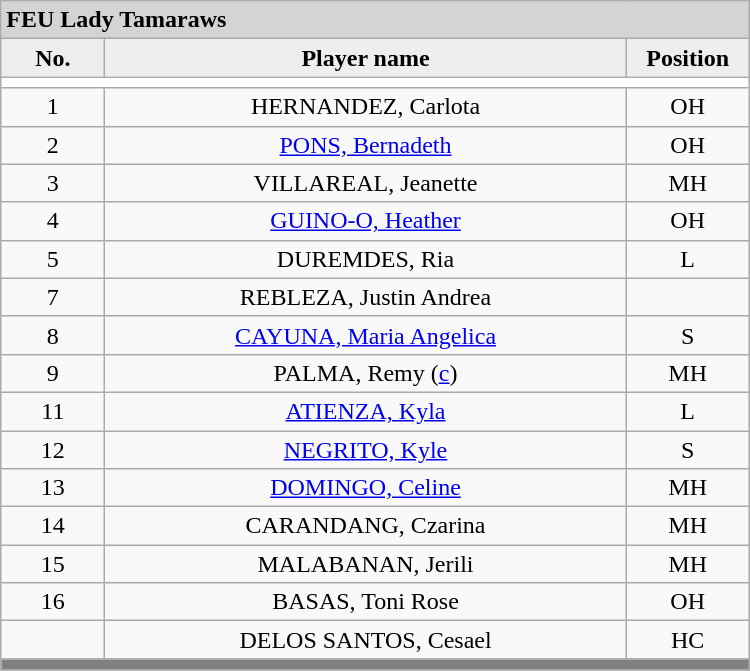<table class='wikitable mw-collapsible mw-collapsed' style='text-align: center; width: 500px; border: none;'>
<tr>
<th style="background:#D4D4D4; text-align:left;" colspan=3> FEU Lady Tamaraws</th>
</tr>
<tr style="background:#EEEEEE; font-weight:bold;">
<td width=10%>No.</td>
<td width=50%>Player name</td>
<td width=10%>Position</td>
</tr>
<tr style="background:#FFFFFF;">
<td colspan=3 align=center></td>
</tr>
<tr>
<td align=center>1</td>
<td>HERNANDEZ, Carlota</td>
<td align=center>OH</td>
</tr>
<tr>
<td align=center>2</td>
<td><a href='#'>PONS, Bernadeth</a></td>
<td align=center>OH</td>
</tr>
<tr>
<td align=center>3</td>
<td>VILLAREAL, Jeanette</td>
<td align=center>MH</td>
</tr>
<tr>
<td align=center>4</td>
<td><a href='#'>GUINO-O, Heather</a></td>
<td align=center>OH</td>
</tr>
<tr>
<td align=center>5</td>
<td>DUREMDES, Ria</td>
<td align=center>L</td>
</tr>
<tr>
<td align=center>7</td>
<td>REBLEZA, Justin Andrea</td>
<td align=center></td>
</tr>
<tr>
<td align=center>8</td>
<td><a href='#'>CAYUNA, Maria Angelica</a></td>
<td align=center>S</td>
</tr>
<tr>
<td align=center>9</td>
<td>PALMA, Remy (<a href='#'>c</a>)</td>
<td align=center>MH</td>
</tr>
<tr>
<td align=center>11</td>
<td><a href='#'>ATIENZA, Kyla</a></td>
<td align=center>L</td>
</tr>
<tr>
<td align=center>12</td>
<td><a href='#'>NEGRITO, Kyle</a></td>
<td align=center>S</td>
</tr>
<tr>
<td align=center>13</td>
<td><a href='#'>DOMINGO, Celine</a></td>
<td align=center>MH</td>
</tr>
<tr>
<td align=center>14</td>
<td>CARANDANG, Czarina</td>
<td align=center>MH</td>
</tr>
<tr>
<td align=center>15</td>
<td>MALABANAN, Jerili</td>
<td align=center>MH</td>
</tr>
<tr>
<td align=center>16</td>
<td>BASAS, Toni Rose</td>
<td align=center>OH</td>
</tr>
<tr>
<td align=center></td>
<td>DELOS SANTOS, Cesael</td>
<td align=center>HC</td>
</tr>
<tr>
<th style='background: grey;' colspan=3></th>
</tr>
</table>
